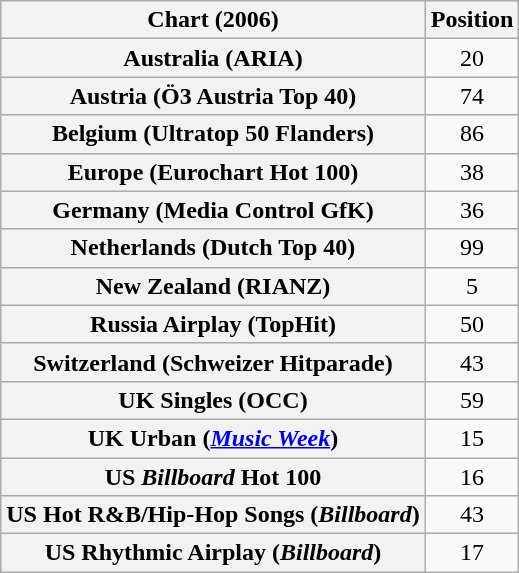<table class="wikitable sortable plainrowheaders" style="text-align:center">
<tr>
<th scope="col">Chart (2006)</th>
<th scope="col">Position</th>
</tr>
<tr>
<th scope="row">Australia (ARIA)</th>
<td>20</td>
</tr>
<tr>
<th scope="row">Austria (Ö3 Austria Top 40)</th>
<td>74</td>
</tr>
<tr>
<th scope="row">Belgium (Ultratop 50 Flanders)</th>
<td>86</td>
</tr>
<tr>
<th scope="row">Europe (Eurochart Hot 100)</th>
<td>38</td>
</tr>
<tr>
<th scope="row">Germany (Media Control GfK)</th>
<td>36</td>
</tr>
<tr>
<th scope="row">Netherlands (Dutch Top 40)</th>
<td>99</td>
</tr>
<tr>
<th scope="row">New Zealand (RIANZ)</th>
<td>5</td>
</tr>
<tr>
<th scope="row">Russia Airplay (TopHit)</th>
<td>50</td>
</tr>
<tr>
<th scope="row">Switzerland (Schweizer Hitparade)</th>
<td>43</td>
</tr>
<tr>
<th scope="row">UK Singles (OCC)</th>
<td>59</td>
</tr>
<tr>
<th scope="row">UK Urban (<em><a href='#'>Music Week</a></em>)</th>
<td>15</td>
</tr>
<tr>
<th scope="row">US <em>Billboard</em> Hot 100</th>
<td>16</td>
</tr>
<tr>
<th scope="row">US Hot R&B/Hip-Hop Songs (<em>Billboard</em>)</th>
<td>43</td>
</tr>
<tr>
<th scope="row">US Rhythmic Airplay (<em>Billboard</em>)</th>
<td>17</td>
</tr>
</table>
